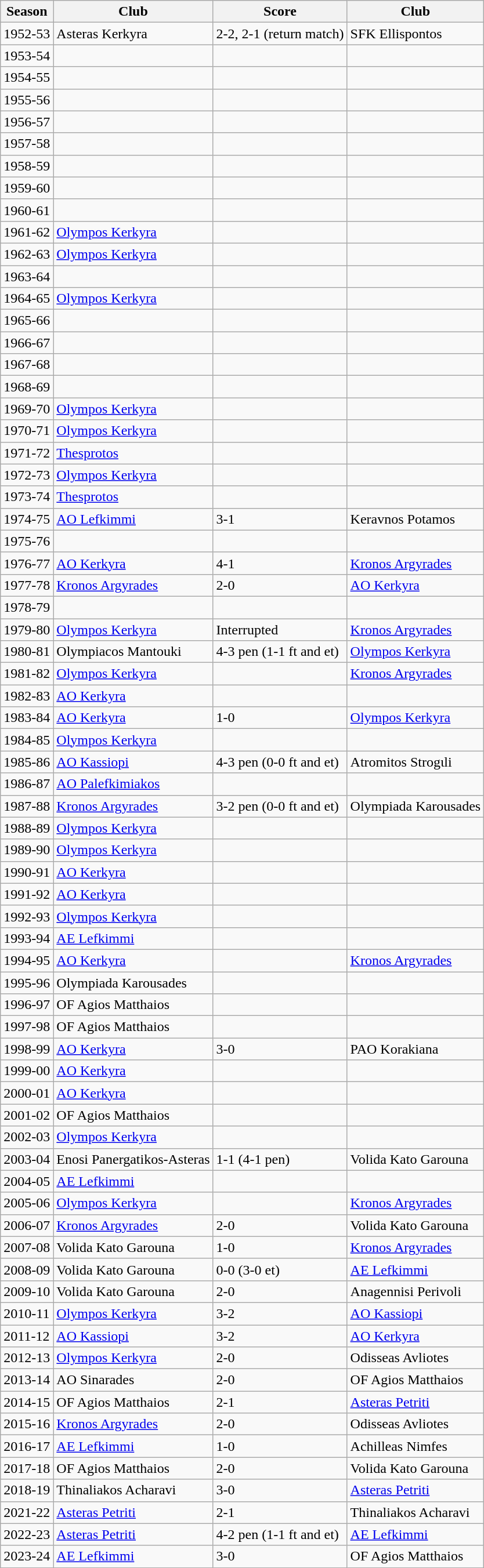<table class="wikitable">
<tr>
<th>Season</th>
<th><strong>Club</strong></th>
<th>Score</th>
<th><strong>Club</strong></th>
</tr>
<tr>
<td>1952-53</td>
<td>Asteras Kerkyra</td>
<td>2-2, 2-1 (return match)</td>
<td>SFK Ellispontos</td>
</tr>
<tr>
<td>1953-54</td>
<td></td>
<td></td>
<td></td>
</tr>
<tr>
<td>1954-55</td>
<td></td>
<td></td>
<td></td>
</tr>
<tr>
<td>1955-56</td>
<td></td>
<td></td>
<td></td>
</tr>
<tr>
<td>1956-57</td>
<td></td>
<td></td>
<td></td>
</tr>
<tr>
<td>1957-58</td>
<td></td>
<td></td>
<td></td>
</tr>
<tr>
<td>1958-59</td>
<td></td>
<td></td>
<td></td>
</tr>
<tr>
<td>1959-60</td>
<td></td>
<td></td>
<td></td>
</tr>
<tr>
<td>1960-61</td>
<td></td>
<td></td>
<td></td>
</tr>
<tr>
<td>1961-62</td>
<td><a href='#'>Olympos Kerkyra</a></td>
<td></td>
<td></td>
</tr>
<tr>
<td>1962-63</td>
<td><a href='#'>Olympos Kerkyra</a></td>
<td></td>
<td></td>
</tr>
<tr>
<td>1963-64</td>
<td></td>
<td></td>
<td></td>
</tr>
<tr>
<td>1964-65</td>
<td><a href='#'>Olympos Kerkyra</a></td>
<td></td>
<td></td>
</tr>
<tr>
<td>1965-66</td>
<td></td>
<td></td>
<td></td>
</tr>
<tr>
<td>1966-67</td>
<td></td>
<td></td>
<td></td>
</tr>
<tr>
<td>1967-68</td>
<td></td>
<td></td>
<td></td>
</tr>
<tr>
<td>1968-69</td>
<td></td>
<td></td>
<td></td>
</tr>
<tr>
<td>1969-70</td>
<td><a href='#'>Olympos Kerkyra</a></td>
<td></td>
<td></td>
</tr>
<tr>
<td>1970-71</td>
<td><a href='#'>Olympos Kerkyra</a></td>
<td></td>
<td></td>
</tr>
<tr>
<td>1971-72</td>
<td><a href='#'>Thesprotos</a></td>
<td></td>
<td></td>
</tr>
<tr>
<td>1972-73</td>
<td><a href='#'>Olympos Kerkyra</a></td>
<td></td>
<td></td>
</tr>
<tr>
<td>1973-74</td>
<td><a href='#'>Thesprotos</a></td>
<td></td>
<td></td>
</tr>
<tr>
<td>1974-75</td>
<td><a href='#'>AO Lefkimmi</a></td>
<td>3-1</td>
<td>Keravnos Potamos</td>
</tr>
<tr>
<td>1975-76</td>
<td></td>
<td></td>
<td></td>
</tr>
<tr>
<td>1976-77</td>
<td><a href='#'>AO Kerkyra</a></td>
<td>4-1</td>
<td><a href='#'>Kronos Argyrades</a></td>
</tr>
<tr>
<td>1977-78</td>
<td><a href='#'>Kronos Argyrades</a></td>
<td>2-0</td>
<td><a href='#'>AO Kerkyra</a></td>
</tr>
<tr>
<td>1978-79</td>
<td></td>
<td></td>
<td></td>
</tr>
<tr>
<td>1979-80</td>
<td><a href='#'>Olympos Kerkyra</a></td>
<td>Interrupted</td>
<td><a href='#'>Kronos Argyrades</a></td>
</tr>
<tr>
<td>1980-81</td>
<td>Olympiacos Mantouki</td>
<td>4-3  pen (1-1 ft and et)</td>
<td><a href='#'>Olympos Kerkyra</a></td>
</tr>
<tr>
<td>1981-82</td>
<td><a href='#'>Olympos Kerkyra</a></td>
<td></td>
<td><a href='#'>Kronos Argyrades</a></td>
</tr>
<tr>
<td>1982-83</td>
<td><a href='#'>AO Kerkyra</a></td>
<td></td>
<td></td>
</tr>
<tr>
<td>1983-84</td>
<td><a href='#'>AO Kerkyra</a></td>
<td>1-0</td>
<td><a href='#'>Olympos Kerkyra</a></td>
</tr>
<tr>
<td>1984-85</td>
<td><a href='#'>Olympos Kerkyra</a></td>
<td></td>
<td></td>
</tr>
<tr>
<td>1985-86</td>
<td><a href='#'>AO Kassiopi</a></td>
<td>4-3 pen (0-0 ft and et)</td>
<td>Atromitos Strogιli</td>
</tr>
<tr>
<td>1986-87</td>
<td><a href='#'>AO Palefkimiakos</a></td>
<td></td>
<td></td>
</tr>
<tr>
<td>1987-88</td>
<td><a href='#'>Kronos Argyrades</a></td>
<td>3-2 pen (0-0 ft and et)</td>
<td>Olympiada Karousades</td>
</tr>
<tr>
<td>1988-89</td>
<td><a href='#'>Olympos Kerkyra</a></td>
<td></td>
<td></td>
</tr>
<tr>
<td>1989-90</td>
<td><a href='#'>Olympos Kerkyra</a></td>
<td></td>
<td></td>
</tr>
<tr>
<td>1990-91</td>
<td><a href='#'>AO Kerkyra</a></td>
<td></td>
<td></td>
</tr>
<tr>
<td>1991-92</td>
<td><a href='#'>AO Kerkyra</a></td>
<td></td>
<td></td>
</tr>
<tr>
<td>1992-93</td>
<td><a href='#'>Olympos Kerkyra</a></td>
<td></td>
<td></td>
</tr>
<tr>
<td>1993-94</td>
<td><a href='#'>AE Lefkimmi</a></td>
<td></td>
<td></td>
</tr>
<tr>
<td>1994-95</td>
<td><a href='#'>AO Kerkyra</a></td>
<td></td>
<td><a href='#'>Kronos Argyrades</a></td>
</tr>
<tr>
<td>1995-96</td>
<td>Olympiada Karousades</td>
<td></td>
<td></td>
</tr>
<tr>
<td>1996-97</td>
<td>OF Agios Matthaios</td>
<td></td>
<td></td>
</tr>
<tr>
<td>1997-98</td>
<td>OF Agios Matthaios</td>
<td></td>
<td></td>
</tr>
<tr>
<td>1998-99</td>
<td><a href='#'>AO Kerkyra</a></td>
<td>3-0</td>
<td>PAO Korakiana</td>
</tr>
<tr>
<td>1999-00</td>
<td><a href='#'>AO Kerkyra</a></td>
<td></td>
<td></td>
</tr>
<tr>
<td>2000-01</td>
<td><a href='#'>AO Kerkyra</a></td>
<td></td>
<td></td>
</tr>
<tr>
<td>2001-02</td>
<td>OF Agios Matthaios</td>
<td></td>
<td></td>
</tr>
<tr>
<td>2002-03</td>
<td><a href='#'>Olympos Kerkyra</a></td>
<td></td>
<td></td>
</tr>
<tr>
<td>2003-04</td>
<td>Enosi Panergatikos-Asteras</td>
<td>1-1 (4-1 pen)</td>
<td>Volida Kato Garouna</td>
</tr>
<tr>
<td>2004-05</td>
<td><a href='#'>AE Lefkimmi</a></td>
<td></td>
<td></td>
</tr>
<tr>
<td>2005-06</td>
<td><a href='#'>Olympos Kerkyra</a></td>
<td></td>
<td><a href='#'>Kronos Argyrades</a></td>
</tr>
<tr>
<td>2006-07</td>
<td><a href='#'>Kronos Argyrades</a></td>
<td>2-0</td>
<td>Volida Kato Garouna</td>
</tr>
<tr>
<td>2007-08</td>
<td>Volida Kato Garouna</td>
<td>1-0</td>
<td><a href='#'>Kronos Argyrades</a></td>
</tr>
<tr>
<td>2008-09</td>
<td>Volida Kato Garouna</td>
<td>0-0 (3-0 et)</td>
<td><a href='#'>AE Lefkimmi</a></td>
</tr>
<tr>
<td>2009-10</td>
<td>Volida Kato Garouna</td>
<td>2-0</td>
<td>Anagennisi Perivoli</td>
</tr>
<tr>
<td>2010-11</td>
<td><a href='#'>Olympos Kerkyra</a></td>
<td>3-2</td>
<td><a href='#'>AO Kassiopi</a></td>
</tr>
<tr>
<td>2011-12</td>
<td><a href='#'>AO Kassiopi</a></td>
<td>3-2</td>
<td><a href='#'>AO Kerkyra</a></td>
</tr>
<tr>
<td>2012-13</td>
<td><a href='#'>Olympos Kerkyra</a></td>
<td>2-0</td>
<td>Odisseas Avliotes</td>
</tr>
<tr>
<td>2013-14</td>
<td>AO Sinarades</td>
<td>2-0</td>
<td>OF Agios Matthaios</td>
</tr>
<tr>
<td>2014-15</td>
<td>OF Agios Matthaios</td>
<td>2-1</td>
<td><a href='#'>Asteras Petriti</a></td>
</tr>
<tr>
<td>2015-16</td>
<td><a href='#'>Kronos Argyrades</a></td>
<td>2-0</td>
<td>Odisseas Avliotes</td>
</tr>
<tr>
<td>2016-17</td>
<td><a href='#'>AE Lefkimmi</a></td>
<td>1-0</td>
<td>Achilleas Nimfes</td>
</tr>
<tr>
<td>2017-18</td>
<td>OF Agios Matthaios</td>
<td>2-0</td>
<td>Volida Kato Garouna</td>
</tr>
<tr>
<td>2018-19</td>
<td>Thinaliakos Acharavi</td>
<td>3-0</td>
<td><a href='#'>Asteras Petriti</a></td>
</tr>
<tr>
<td>2021-22</td>
<td><a href='#'>Asteras Petriti</a></td>
<td>2-1</td>
<td>Thinaliakos Acharavi</td>
</tr>
<tr>
<td>2022-23</td>
<td><a href='#'>Asteras Petriti</a></td>
<td>4-2 pen (1-1 ft and et)</td>
<td><a href='#'>AE Lefkimmi</a></td>
</tr>
<tr>
<td>2023-24</td>
<td><a href='#'>AE Lefkimmi</a></td>
<td>3-0</td>
<td>OF Agios Matthaios</td>
</tr>
</table>
